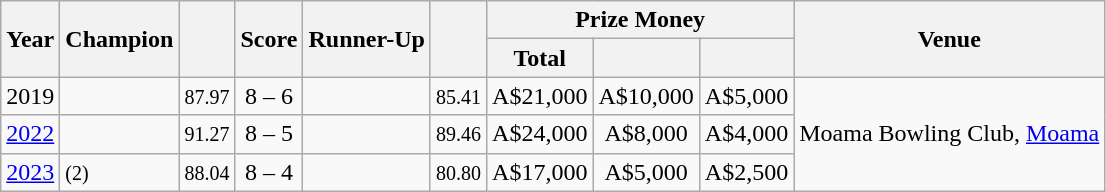<table class="wikitable sortable">
<tr>
<th rowspan=2>Year</th>
<th rowspan=2>Champion</th>
<th rowspan=2></th>
<th rowspan=2>Score</th>
<th rowspan=2>Runner-Up</th>
<th rowspan=2></th>
<th colspan=3>Prize Money</th>
<th rowspan=2>Venue</th>
</tr>
<tr>
<th>Total</th>
<th></th>
<th></th>
</tr>
<tr>
<td>2019</td>
<td></td>
<td align=center><small><span>87.97</span></small></td>
<td align=center>8 – 6</td>
<td></td>
<td align=center><small><span>85.41</span></small></td>
<td align=center>A$21,000</td>
<td align=center>A$10,000</td>
<td align=center>A$5,000</td>
<td rowspan=3>Moama Bowling Club, <a href='#'>Moama</a></td>
</tr>
<tr>
<td><a href='#'>2022</a></td>
<td></td>
<td align=center><small><span>91.27</span></small></td>
<td align=center>8 – 5</td>
<td></td>
<td align=center><small><span>89.46</span></small></td>
<td align=center>A$24,000</td>
<td align=center>A$8,000</td>
<td align=center>A$4,000</td>
</tr>
<tr>
<td><a href='#'>2023</a></td>
<td> <small>(2)</small></td>
<td align=center><small><span>88.04</span></small></td>
<td align=center>8 – 4</td>
<td></td>
<td align=center><small><span>80.80</span></small></td>
<td align=center>A$17,000</td>
<td align=center>A$5,000</td>
<td align=center>A$2,500</td>
</tr>
</table>
